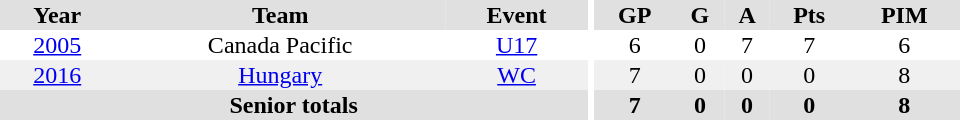<table border="0" cellpadding="1" cellspacing="0" ID="Table3" style="text-align:center; width:40em">
<tr ALIGN="center" bgcolor="#e0e0e0">
<th>Year</th>
<th>Team</th>
<th>Event</th>
<th rowspan="99" bgcolor="#ffffff"></th>
<th>GP</th>
<th>G</th>
<th>A</th>
<th>Pts</th>
<th>PIM</th>
</tr>
<tr>
<td><a href='#'>2005</a></td>
<td>Canada Pacific</td>
<td><a href='#'>U17</a></td>
<td>6</td>
<td>0</td>
<td>7</td>
<td>7</td>
<td>6</td>
</tr>
<tr bgcolor="#f0f0f0">
<td><a href='#'>2016</a></td>
<td><a href='#'>Hungary</a></td>
<td><a href='#'>WC</a></td>
<td>7</td>
<td>0</td>
<td>0</td>
<td>0</td>
<td>8</td>
</tr>
<tr bgcolor="#e0e0e0">
<th colspan="3">Senior totals</th>
<th>7</th>
<th>0</th>
<th>0</th>
<th>0</th>
<th>8</th>
</tr>
</table>
